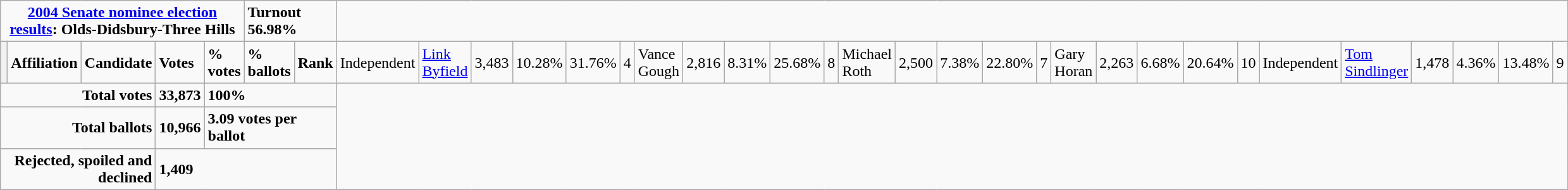<table class="wikitable">
<tr>
<td colspan="5" align=center><strong><a href='#'>2004 Senate nominee election results</a>: Olds-Didsbury-Three Hills</strong></td>
<td colspan="2"><strong>Turnout 56.98%</strong></td>
</tr>
<tr>
<th style="width: 10px;"></th>
<td><strong>Affiliation</strong></td>
<td><strong>Candidate</strong></td>
<td><strong>Votes</strong></td>
<td><strong>% votes</strong></td>
<td><strong>% ballots</strong></td>
<td><strong>Rank</strong><br>


</td>
<td>Independent</td>
<td><a href='#'>Link Byfield</a></td>
<td>3,483</td>
<td>10.28%</td>
<td>31.76%</td>
<td>4<br>

</td>
<td>Vance Gough</td>
<td>2,816</td>
<td>8.31%</td>
<td>25.68%</td>
<td>8<br></td>
<td>Michael Roth</td>
<td>2,500</td>
<td>7.38%</td>
<td>22.80%</td>
<td>7<br></td>
<td>Gary Horan</td>
<td>2,263</td>
<td>6.68%</td>
<td>20.64%</td>
<td>10<br></td>
<td>Independent</td>
<td><a href='#'>Tom Sindlinger</a></td>
<td>1,478</td>
<td>4.36%</td>
<td>13.48%</td>
<td>9</td>
</tr>
<tr>
<td colspan="3" align="right"><strong>Total votes</strong></td>
<td><strong>33,873</strong></td>
<td colspan="3"><strong>100%</strong></td>
</tr>
<tr>
<td colspan="3" align="right"><strong>Total ballots</strong></td>
<td><strong>10,966</strong></td>
<td colspan="3"><strong>3.09 votes per ballot</strong></td>
</tr>
<tr>
<td colspan="3" align="right"><strong>Rejected, spoiled and declined</strong></td>
<td colspan="4"><strong>1,409</strong></td>
</tr>
</table>
